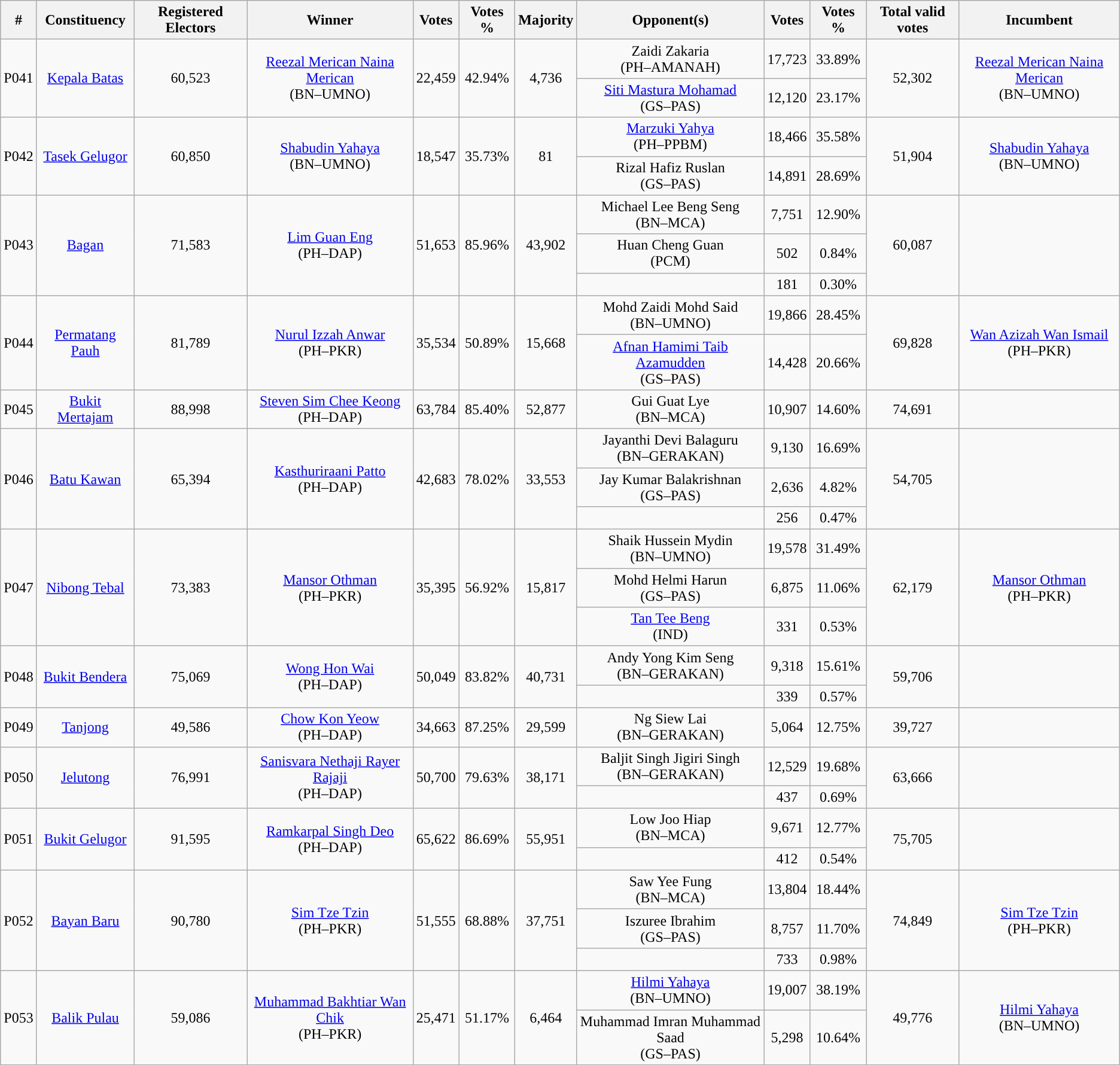<table class="wikitable sortable" style">
<tr>
<th>#</th>
<th>Constituency</th>
<th>Registered Electors</th>
<th>Winner</th>
<th>Votes</th>
<th>Votes %</th>
<th>Majority</th>
<th>Opponent(s)</th>
<th>Votes</th>
<th>Votes %</th>
<th>Total valid votes</th>
<th>Incumbent</th>
</tr>
<tr align="center">
<td rowspan=2>P041</td>
<td rowspan=2><a href='#'>Kepala Batas</a></td>
<td rowspan=2>60,523</td>
<td rowspan=2><a href='#'>Reezal Merican Naina Merican</a><br>(BN–UMNO)</td>
<td rowspan=2>22,459</td>
<td rowspan=2>42.94%</td>
<td rowspan=2>4,736</td>
<td>Zaidi Zakaria<br>(PH–AMANAH)</td>
<td>17,723</td>
<td>33.89%</td>
<td rowspan=2>52,302</td>
<td rowspan=2><a href='#'>Reezal Merican Naina Merican</a><br>(BN–UMNO)</td>
</tr>
<tr align="center">
<td><a href='#'>Siti Mastura Mohamad</a><br>(GS–PAS)</td>
<td>12,120</td>
<td>23.17%</td>
</tr>
<tr align="center">
<td rowspan=2>P042</td>
<td rowspan=2><a href='#'>Tasek Gelugor</a></td>
<td rowspan=2>60,850</td>
<td rowspan=2><a href='#'>Shabudin Yahaya</a><br>(BN–UMNO)</td>
<td rowspan=2>18,547</td>
<td rowspan=2>35.73%</td>
<td rowspan=2>81</td>
<td><a href='#'>Marzuki Yahya</a><br>(PH–PPBM)</td>
<td>18,466</td>
<td>35.58%</td>
<td rowspan=2>51,904</td>
<td rowspan=2><a href='#'>Shabudin Yahaya</a><br>(BN–UMNO)</td>
</tr>
<tr align="center">
<td>Rizal Hafiz Ruslan<br>(GS–PAS)</td>
<td>14,891</td>
<td>28.69%</td>
</tr>
<tr align="center">
<td rowspan=3>P043</td>
<td rowspan=3><a href='#'>Bagan</a></td>
<td rowspan=3>71,583</td>
<td rowspan=3><a href='#'>Lim Guan Eng</a><br>(PH–DAP)</td>
<td rowspan=3>51,653</td>
<td rowspan=3>85.96%</td>
<td rowspan=3>43,902</td>
<td>Michael Lee Beng Seng<br>(BN–MCA)</td>
<td>7,751</td>
<td>12.90%</td>
<td rowspan=3>60,087</td>
<td rowspan=3></td>
</tr>
<tr align="center">
<td>Huan Cheng Guan<br>(PCM)</td>
<td>502</td>
<td>0.84%</td>
</tr>
<tr align="center">
<td></td>
<td>181</td>
<td>0.30%</td>
</tr>
<tr align="center">
<td rowspan=2>P044</td>
<td rowspan=2><a href='#'>Permatang Pauh</a></td>
<td rowspan=2>81,789</td>
<td rowspan=2><a href='#'>Nurul Izzah Anwar</a><br>(PH–PKR)</td>
<td rowspan=2>35,534</td>
<td rowspan=2>50.89%</td>
<td rowspan=2>15,668</td>
<td>Mohd Zaidi Mohd Said<br>(BN–UMNO)</td>
<td>19,866</td>
<td>28.45%</td>
<td rowspan=2>69,828</td>
<td rowspan=2><a href='#'>Wan Azizah Wan Ismail</a><br>(PH–PKR)</td>
</tr>
<tr align="center">
<td><a href='#'>Afnan Hamimi Taib Azamudden</a><br>(GS–PAS)</td>
<td>14,428</td>
<td>20.66%</td>
</tr>
<tr align="center">
<td rowspan=1>P045</td>
<td rowspan=1><a href='#'>Bukit Mertajam</a></td>
<td rowspan=1>88,998</td>
<td rowspan=1><a href='#'>Steven Sim Chee Keong</a><br>(PH–DAP)</td>
<td rowspan=1>63,784</td>
<td rowspan=1>85.40%</td>
<td rowspan=1>52,877</td>
<td>Gui Guat Lye<br>(BN–MCA)</td>
<td>10,907</td>
<td>14.60%</td>
<td rowspan=1>74,691</td>
<td rowspan=1></td>
</tr>
<tr align="center">
<td rowspan=3>P046</td>
<td rowspan=3><a href='#'>Batu Kawan</a></td>
<td rowspan=3>65,394</td>
<td rowspan=3><a href='#'>Kasthuriraani Patto</a><br>(PH–DAP)</td>
<td rowspan=3>42,683</td>
<td rowspan=3>78.02%</td>
<td rowspan=3>33,553</td>
<td>Jayanthi Devi Balaguru<br>(BN–GERAKAN)</td>
<td>9,130</td>
<td>16.69%</td>
<td rowspan=3>54,705</td>
<td rowspan=3></td>
</tr>
<tr align="center">
<td>Jay Kumar Balakrishnan<br>(GS–PAS)</td>
<td>2,636</td>
<td>4.82%</td>
</tr>
<tr align="center">
<td></td>
<td>256</td>
<td>0.47%</td>
</tr>
<tr align="center">
<td rowspan=3>P047</td>
<td rowspan=3><a href='#'>Nibong Tebal</a></td>
<td rowspan=3>73,383</td>
<td rowspan=3><a href='#'>Mansor Othman</a><br>(PH–PKR)</td>
<td rowspan=3>35,395</td>
<td rowspan=3>56.92%</td>
<td rowspan=3>15,817</td>
<td>Shaik Hussein Mydin<br>(BN–UMNO)</td>
<td>19,578</td>
<td>31.49%</td>
<td rowspan=3>62,179</td>
<td rowspan=3><a href='#'>Mansor Othman</a><br>(PH–PKR)</td>
</tr>
<tr align="center">
<td>Mohd Helmi Harun<br>(GS–PAS)</td>
<td>6,875</td>
<td>11.06%</td>
</tr>
<tr align="center">
<td><a href='#'>Tan Tee Beng</a><br>(IND)</td>
<td>331</td>
<td>0.53%</td>
</tr>
<tr align="center">
<td rowspan=2>P048</td>
<td rowspan=2><a href='#'>Bukit Bendera</a></td>
<td rowspan=2>75,069</td>
<td rowspan=2><a href='#'>Wong Hon Wai</a><br>(PH–DAP)</td>
<td rowspan=2>50,049</td>
<td rowspan=2>83.82%</td>
<td rowspan=2>40,731</td>
<td>Andy Yong Kim Seng<br>(BN–GERAKAN)</td>
<td>9,318</td>
<td>15.61%</td>
<td rowspan=2>59,706</td>
<td rowspan=2></td>
</tr>
<tr align="center">
<td></td>
<td>339</td>
<td>0.57%</td>
</tr>
<tr align="center">
<td rowspan=1>P049</td>
<td rowspan=1><a href='#'>Tanjong</a></td>
<td rowspan=1>49,586</td>
<td rowspan=1><a href='#'>Chow Kon Yeow</a><br>(PH–DAP)</td>
<td rowspan=1>34,663</td>
<td rowspan=1>87.25%</td>
<td rowspan=1>29,599</td>
<td>Ng Siew Lai<br>(BN–GERAKAN)</td>
<td>5,064</td>
<td>12.75%</td>
<td rowspan=1>39,727</td>
<td rowspan=1></td>
</tr>
<tr align="center">
<td rowspan=2>P050</td>
<td rowspan=2><a href='#'>Jelutong</a></td>
<td rowspan=2>76,991</td>
<td rowspan=2><a href='#'>Sanisvara Nethaji Rayer Rajaji</a><br>(PH–DAP)</td>
<td rowspan=2>50,700</td>
<td rowspan=2>79.63%</td>
<td rowspan=2>38,171</td>
<td>Baljit Singh Jigiri Singh<br>(BN–GERAKAN)</td>
<td>12,529</td>
<td>19.68%</td>
<td rowspan=2>63,666</td>
<td rowspan=2></td>
</tr>
<tr align="center">
<td></td>
<td>437</td>
<td>0.69%</td>
</tr>
<tr align="center">
<td rowspan=2>P051</td>
<td rowspan=2><a href='#'>Bukit Gelugor</a></td>
<td rowspan=2>91,595</td>
<td rowspan=2><a href='#'>Ramkarpal Singh Deo</a><br>(PH–DAP)</td>
<td rowspan=2>65,622</td>
<td rowspan=2>86.69%</td>
<td rowspan=2>55,951</td>
<td>Low Joo Hiap<br>(BN–MCA)</td>
<td>9,671</td>
<td>12.77%</td>
<td rowspan=2>75,705</td>
<td rowspan=2></td>
</tr>
<tr align="center">
<td></td>
<td>412</td>
<td>0.54%</td>
</tr>
<tr align="center">
<td rowspan=3>P052</td>
<td rowspan=3><a href='#'>Bayan Baru</a></td>
<td rowspan=3>90,780</td>
<td rowspan=3><a href='#'>Sim Tze Tzin</a><br>(PH–PKR)</td>
<td rowspan=3>51,555</td>
<td rowspan=3>68.88%</td>
<td rowspan=3>37,751</td>
<td>Saw Yee Fung<br>(BN–MCA)</td>
<td>13,804</td>
<td>18.44%</td>
<td rowspan=3>74,849</td>
<td rowspan=3><a href='#'>Sim Tze Tzin</a><br>(PH–PKR)</td>
</tr>
<tr align="center">
<td>Iszuree Ibrahim<br>(GS–PAS)</td>
<td>8,757</td>
<td>11.70%</td>
</tr>
<tr align="center">
<td></td>
<td>733</td>
<td>0.98%</td>
</tr>
<tr align="center">
<td rowspan=2>P053</td>
<td rowspan=2><a href='#'>Balik Pulau</a></td>
<td rowspan=2>59,086</td>
<td rowspan=2><a href='#'>Muhammad Bakhtiar Wan Chik</a><br>(PH–PKR)</td>
<td rowspan=2>25,471</td>
<td rowspan=2>51.17%</td>
<td rowspan=2>6,464</td>
<td><a href='#'>Hilmi Yahaya</a><br>(BN–UMNO)</td>
<td>19,007</td>
<td>38.19%</td>
<td rowspan=2>49,776</td>
<td rowspan=2><a href='#'>Hilmi Yahaya</a><br>(BN–UMNO)</td>
</tr>
<tr align="center">
<td>Muhammad Imran Muhammad Saad<br>(GS–PAS)</td>
<td>5,298</td>
<td>10.64%</td>
</tr>
</table>
